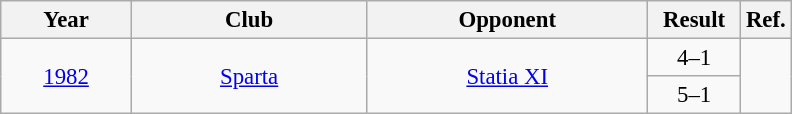<table class="wikitable" style="font-size:95%; text-align: center;">
<tr>
<th width="80">Year</th>
<th width="150">Club</th>
<th width="180">Opponent</th>
<th width="55">Result</th>
<th>Ref.</th>
</tr>
<tr>
<td rowspan="2"><a href='#'>1982</a></td>
<td rowspan="2"><a href='#'>Sparta</a></td>
<td rowspan="2"> <a href='#'>Statia XI</a></td>
<td>4–1</td>
<td rowspan="2"></td>
</tr>
<tr>
<td>5–1</td>
</tr>
</table>
